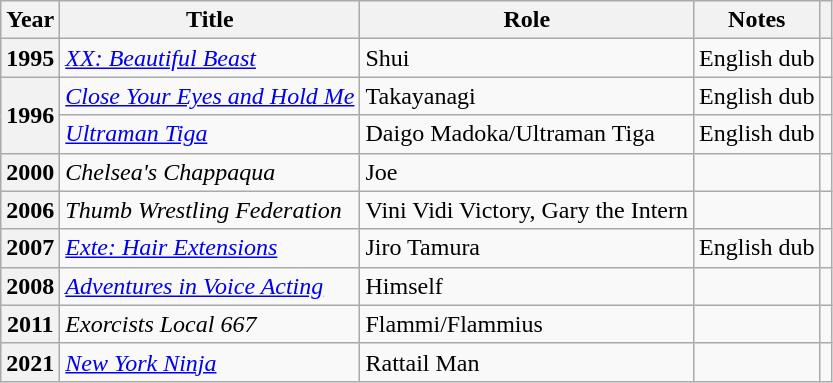<table class="wikitable sortable plainrowheaders">
<tr>
<th scope="col">Year</th>
<th scope="col">Title</th>
<th scope="col">Role</th>
<th scope="col" class="unsortable">Notes</th>
<th scope="col" class="unsortable"></th>
</tr>
<tr>
<th scope="row">1995</th>
<td><em><a href='#'>XX: Beautiful Beast</a></em></td>
<td>Shui</td>
<td>English dub</td>
<td></td>
</tr>
<tr>
<th scope="row" rowspan="2">1996</th>
<td><em><a href='#'>Close Your Eyes and Hold Me</a></em></td>
<td>Takayanagi</td>
<td>English dub</td>
<td></td>
</tr>
<tr>
<td><em><a href='#'>Ultraman Tiga</a></em></td>
<td>Daigo Madoka/Ultraman Tiga</td>
<td>English dub</td>
<td></td>
</tr>
<tr>
<th scope="row">2000</th>
<td><em>Chelsea's Chappaqua</em></td>
<td>Joe</td>
<td></td>
<td></td>
</tr>
<tr>
<th scope="row">2006</th>
<td><em>Thumb Wrestling Federation</em></td>
<td>Vini Vidi Victory, Gary the Intern</td>
<td></td>
<td></td>
</tr>
<tr>
<th scope="row">2007</th>
<td><em><a href='#'>Exte: Hair Extensions</a></em></td>
<td>Jiro Tamura</td>
<td>English dub</td>
<td></td>
</tr>
<tr>
<th scope="row">2008</th>
<td><em><a href='#'>Adventures in Voice Acting</a></em></td>
<td>Himself</td>
<td></td>
<td></td>
</tr>
<tr>
<th scope="row">2011</th>
<td><em>Exorcists Local 667</em></td>
<td>Flammi/Flammius</td>
<td></td>
<td></td>
</tr>
<tr>
<th scope="row">2021</th>
<td><em><a href='#'>New York Ninja</a></em></td>
<td>Rattail Man</td>
<td></td>
<td></td>
</tr>
</table>
